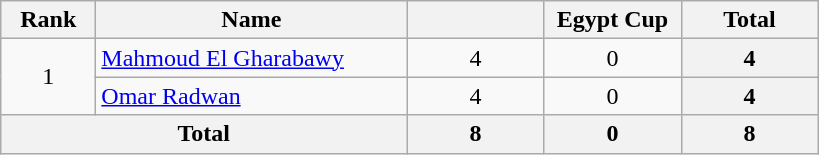<table class=wikitable style=text-align:center;>
<tr>
<th style=width:56px;>Rank</th>
<th style=width:200px;>Name</th>
<th style=width:84px;></th>
<th style=width:84px;>Egypt Cup</th>
<th style=width:84px;>Total</th>
</tr>
<tr>
<td rowspan=2>1</td>
<td align=left> <a href='#'>Mahmoud El Gharabawy</a></td>
<td>4</td>
<td>0</td>
<th>4</th>
</tr>
<tr>
<td align=left> <a href='#'>Omar Radwan</a></td>
<td>4</td>
<td>0</td>
<th>4</th>
</tr>
<tr>
<th colspan=2>Total</th>
<th>8</th>
<th>0</th>
<th>8</th>
</tr>
</table>
